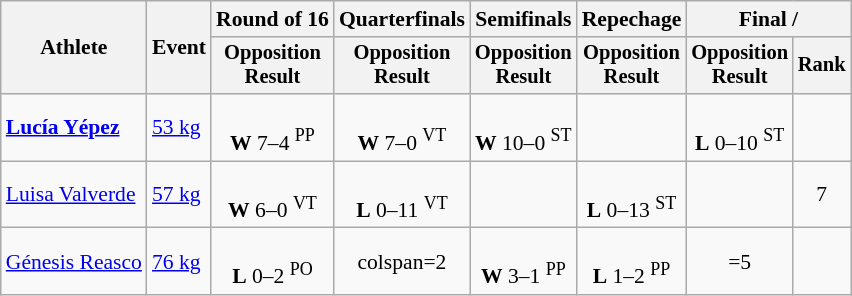<table class="wikitable" style="font-size:90%">
<tr>
<th rowspan=2>Athlete</th>
<th rowspan=2>Event</th>
<th>Round of 16</th>
<th>Quarterfinals</th>
<th>Semifinals</th>
<th>Repechage</th>
<th colspan=2>Final / </th>
</tr>
<tr style="font-size: 95%">
<th>Opposition<br>Result</th>
<th>Opposition<br>Result</th>
<th>Opposition<br>Result</th>
<th>Opposition<br>Result</th>
<th>Opposition<br>Result</th>
<th>Rank</th>
</tr>
<tr align=center>
<td align=left><strong><a href='#'>Lucía Yépez</a></strong></td>
<td align=left><a href='#'>53 kg</a></td>
<td><br><strong>W</strong> 7–4 <sup>PP</sup></td>
<td><br><strong>W</strong> 7–0 <sup>VT</sup></td>
<td><br><strong>W</strong> 10–0 <sup>ST</sup></td>
<td></td>
<td><br><strong>L</strong> 0–10 <sup>ST</sup></td>
<td></td>
</tr>
<tr align=center>
<td align=left><a href='#'>Luisa Valverde</a></td>
<td align=left><a href='#'>57 kg</a></td>
<td><br><strong>W</strong> 6–0 <sup>VT</sup></td>
<td><br><strong>L</strong> 0–11 <sup>VT</sup></td>
<td></td>
<td><br><strong>L</strong> 0–13 <sup>ST</sup></td>
<td></td>
<td>7</td>
</tr>
<tr align=center>
<td align=left><a href='#'>Génesis Reasco</a></td>
<td align=left><a href='#'>76 kg</a></td>
<td><br><strong>L</strong> 0–2 <sup>PO</sup></td>
<td>colspan=2 </td>
<td><br><strong>W</strong> 3–1 <sup>PP</sup></td>
<td><br><strong>L</strong> 1–2 <sup>PP</sup></td>
<td>=5</td>
</tr>
</table>
